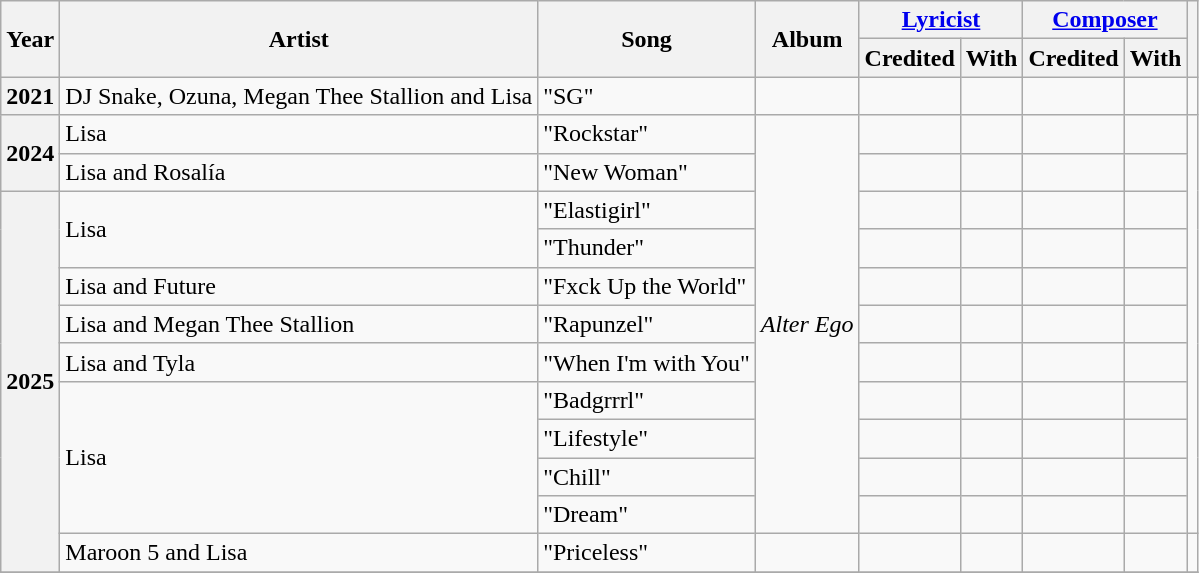<table class="wikitable sortable plainrowheaders">
<tr>
<th rowspan="2">Year</th>
<th rowspan="2">Artist</th>
<th rowspan="2">Song</th>
<th rowspan="2">Album</th>
<th colspan="2"><a href='#'>Lyricist</a></th>
<th colspan="2"><a href='#'>Composer</a></th>
<th rowspan="2" class="unsortable" scope="col"></th>
</tr>
<tr>
<th>Credited</th>
<th>With</th>
<th>Credited</th>
<th>With</th>
</tr>
<tr>
<th scope="row">2021</th>
<td>DJ Snake, Ozuna, Megan Thee Stallion and Lisa</td>
<td>"SG"</td>
<td></td>
<td></td>
<td style="text-align:center"></td>
<td></td>
<td style="text-align:center"></td>
<td style="text-align:center"></td>
</tr>
<tr>
<th rowspan="2" scope="row">2024</th>
<td>Lisa</td>
<td>"Rockstar"</td>
<td rowspan="11"><em>Alter Ego</em></td>
<td></td>
<td style="text-align:center"></td>
<td></td>
<td style="text-align:center"></td>
<td style="text-align:center" rowspan="11"></td>
</tr>
<tr>
<td>Lisa and Rosalía</td>
<td>"New Woman"</td>
<td></td>
<td style="text-align:center"></td>
<td></td>
<td style="text-align:center"></td>
</tr>
<tr>
<th rowspan="10" scope="row">2025</th>
<td rowspan="2">Lisa</td>
<td>"Elastigirl"</td>
<td></td>
<td style="text-align:center"></td>
<td></td>
<td style="text-align:center"></td>
</tr>
<tr>
<td>"Thunder"</td>
<td></td>
<td style="text-align:center"></td>
<td></td>
<td style="text-align:center"></td>
</tr>
<tr>
<td>Lisa and Future</td>
<td>"Fxck Up the World"</td>
<td></td>
<td style="text-align:center"></td>
<td></td>
<td style="text-align:center"></td>
</tr>
<tr>
<td>Lisa and Megan Thee Stallion</td>
<td>"Rapunzel"</td>
<td></td>
<td style="text-align:center"></td>
<td></td>
<td style="text-align:center"></td>
</tr>
<tr>
<td>Lisa and Tyla</td>
<td>"When I'm with You"</td>
<td></td>
<td style="text-align:center"></td>
<td></td>
<td style="text-align:center"></td>
</tr>
<tr>
<td rowspan="4">Lisa</td>
<td>"Badgrrrl"</td>
<td></td>
<td style="text-align:center"></td>
<td></td>
<td style="text-align:center"></td>
</tr>
<tr>
<td>"Lifestyle"</td>
<td></td>
<td style="text-align:center"></td>
<td></td>
<td style="text-align:center"></td>
</tr>
<tr>
<td>"Chill"</td>
<td></td>
<td style="text-align:center"></td>
<td></td>
<td style="text-align:center"></td>
</tr>
<tr>
<td>"Dream"</td>
<td></td>
<td style="text-align:center"></td>
<td></td>
<td style="text-align:center"></td>
</tr>
<tr>
<td>Maroon 5 and Lisa</td>
<td>"Priceless"</td>
<td></td>
<td></td>
<td style="text-align:center"></td>
<td></td>
<td style="text-align:center"></td>
<td style="text-align:center"></td>
</tr>
<tr>
</tr>
</table>
